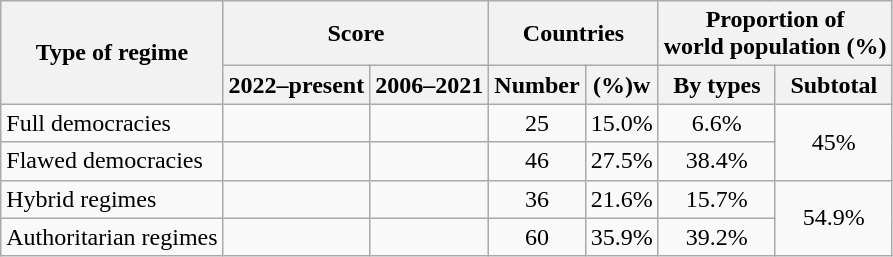<table class="sortable wikitable" style="text-align:center;">
<tr>
<th rowspan=2>Type of regime</th>
<th colspan=2>Score</th>
<th colspan=2>Countries</th>
<th colspan=2>Proportion of<br>world population (%)</th>
</tr>
<tr>
<th>2022–present</th>
<th>2006–2021</th>
<th>Number</th>
<th>(%)w</th>
<th>By types</th>
<th>Subtotal</th>
</tr>
<tr>
<td style="text-align:left;">Full democracies</td>
<td style="text-align:left;"></td>
<td style="text-align:left;"></td>
<td>25</td>
<td>15.0%</td>
<td>6.6%</td>
<td rowspan=2>45%</td>
</tr>
<tr>
<td style="text-align:left;">Flawed democracies</td>
<td style="text-align:left;"></td>
<td style="text-align:left;"></td>
<td>46</td>
<td>27.5%</td>
<td>38.4%</td>
</tr>
<tr>
<td style="text-align:left;">Hybrid regimes</td>
<td style="text-align:left;"></td>
<td style="text-align:left;"></td>
<td>36</td>
<td>21.6%</td>
<td>15.7%</td>
<td rowspan=2>54.9%</td>
</tr>
<tr>
<td style="text-align:left;">Authoritarian regimes</td>
<td style="text-align:left;">  </td>
<td style="text-align:left;"></td>
<td>60</td>
<td>35.9%</td>
<td>39.2%</td>
</tr>
</table>
